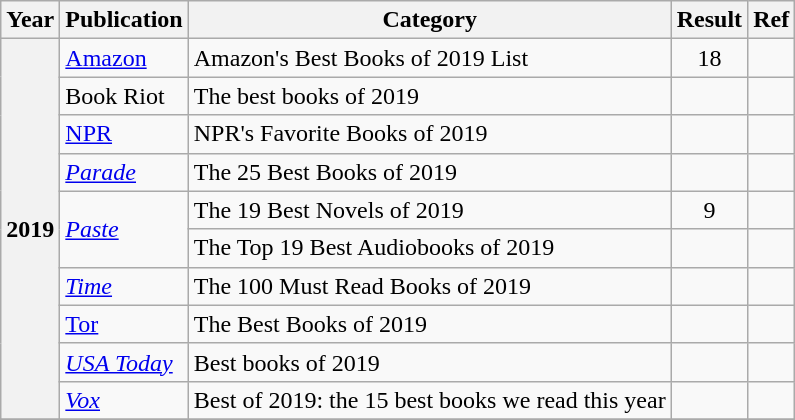<table class="wikitable sortable">
<tr>
<th>Year</th>
<th>Publication</th>
<th>Category</th>
<th>Result</th>
<th>Ref</th>
</tr>
<tr>
<th rowspan="10">2019</th>
<td><a href='#'>Amazon</a></td>
<td>Amazon's Best Books of 2019 List</td>
<td style="text-align:center;">18</td>
<td></td>
</tr>
<tr>
<td>Book Riot</td>
<td>The best books of 2019</td>
<td></td>
<td></td>
</tr>
<tr>
<td><a href='#'>NPR</a></td>
<td>NPR's Favorite Books of 2019</td>
<td></td>
<td></td>
</tr>
<tr>
<td><em><a href='#'>Parade</a></em></td>
<td>The 25 Best Books of 2019</td>
<td></td>
<td></td>
</tr>
<tr>
<td rowspan = "2"><em><a href='#'>Paste</a></em></td>
<td>The 19 Best Novels of 2019</td>
<td style="text-align:center;">9</td>
<td></td>
</tr>
<tr>
<td>The Top 19 Best Audiobooks of 2019</td>
<td></td>
<td></td>
</tr>
<tr>
<td><em><a href='#'>Time</a></em></td>
<td>The 100 Must Read Books of 2019</td>
<td></td>
<td></td>
</tr>
<tr>
<td><a href='#'>Tor</a></td>
<td>The Best Books of 2019</td>
<td></td>
<td></td>
</tr>
<tr>
<td><em><a href='#'>USA Today</a></em></td>
<td>Best books of 2019</td>
<td></td>
<td></td>
</tr>
<tr>
<td><em><a href='#'>Vox</a></em></td>
<td>Best of 2019: the 15 best books we read this year</td>
<td></td>
<td></td>
</tr>
<tr>
</tr>
</table>
